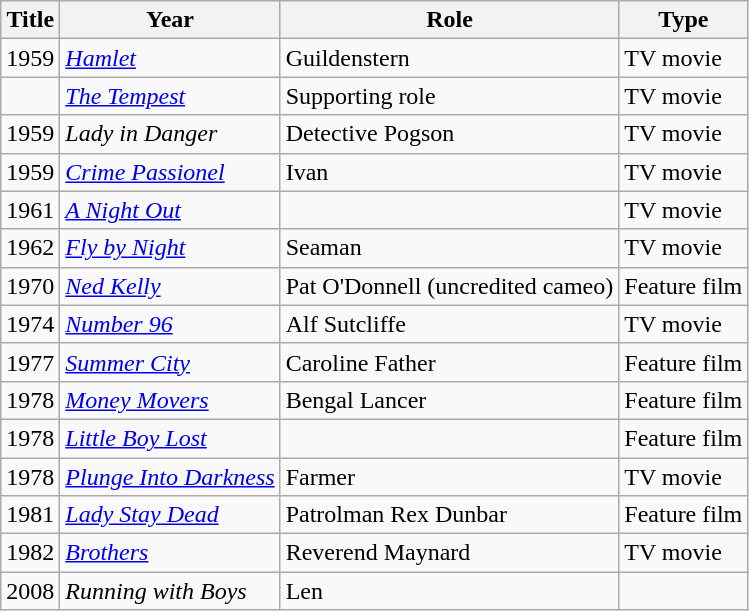<table class="wikitable">
<tr>
<th>Title</th>
<th>Year</th>
<th>Role</th>
<th>Type</th>
</tr>
<tr>
<td>1959</td>
<td><em><a href='#'>Hamlet</a></em></td>
<td>Guildenstern</td>
<td>TV movie</td>
</tr>
<tr>
<td></td>
<td><em><a href='#'>The Tempest</a></em></td>
<td>Supporting role</td>
<td>TV movie</td>
</tr>
<tr>
<td>1959</td>
<td><em>Lady in Danger</em></td>
<td>Detective Pogson</td>
<td>TV movie</td>
</tr>
<tr>
<td>1959</td>
<td><em><a href='#'>Crime Passionel</a></em></td>
<td>Ivan</td>
<td>TV movie</td>
</tr>
<tr>
<td>1961</td>
<td><em><a href='#'>A Night Out</a></em></td>
<td></td>
<td>TV movie</td>
</tr>
<tr>
<td>1962</td>
<td><em><a href='#'>Fly by Night</a></em></td>
<td>Seaman</td>
<td>TV movie</td>
</tr>
<tr>
<td>1970</td>
<td><em><a href='#'>Ned Kelly</a></em></td>
<td>Pat O'Donnell (uncredited cameo)</td>
<td>Feature film</td>
</tr>
<tr>
<td>1974</td>
<td><em><a href='#'>Number 96</a></em></td>
<td>Alf Sutcliffe</td>
<td>TV movie</td>
</tr>
<tr>
<td>1977</td>
<td><em><a href='#'>Summer City</a></em></td>
<td>Caroline Father</td>
<td>Feature film</td>
</tr>
<tr>
<td>1978</td>
<td><em><a href='#'>Money Movers</a></em></td>
<td>Bengal Lancer</td>
<td>Feature film</td>
</tr>
<tr>
<td>1978</td>
<td><em><a href='#'>Little Boy Lost</a></em></td>
<td></td>
<td>Feature film</td>
</tr>
<tr>
<td>1978</td>
<td><em><a href='#'>Plunge Into Darkness</a></em></td>
<td>Farmer</td>
<td>TV movie</td>
</tr>
<tr>
<td>1981</td>
<td><em><a href='#'>Lady Stay Dead</a></em></td>
<td>Patrolman Rex Dunbar</td>
<td>Feature film</td>
</tr>
<tr>
<td>1982</td>
<td><em><a href='#'>Brothers</a></em></td>
<td>Reverend Maynard</td>
<td>TV movie</td>
</tr>
<tr>
<td>2008</td>
<td><em>Running with Boys</em></td>
<td>Len</td>
<td></td>
</tr>
</table>
